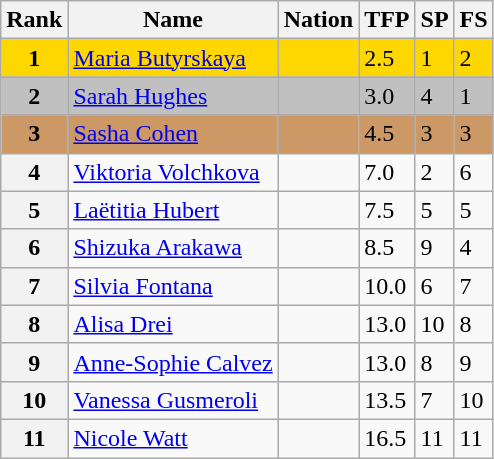<table class="wikitable">
<tr>
<th>Rank</th>
<th>Name</th>
<th>Nation</th>
<th>TFP</th>
<th>SP</th>
<th>FS</th>
</tr>
<tr bgcolor="gold">
<td align="center"><strong>1</strong></td>
<td><a href='#'>Maria Butyrskaya</a></td>
<td></td>
<td>2.5</td>
<td>1</td>
<td>2</td>
</tr>
<tr bgcolor="silver">
<td align="center"><strong>2</strong></td>
<td><a href='#'>Sarah Hughes</a></td>
<td></td>
<td>3.0</td>
<td>4</td>
<td>1</td>
</tr>
<tr bgcolor="cc9966">
<td align="center"><strong>3</strong></td>
<td><a href='#'>Sasha Cohen</a></td>
<td></td>
<td>4.5</td>
<td>3</td>
<td>3</td>
</tr>
<tr>
<th>4</th>
<td><a href='#'>Viktoria Volchkova</a></td>
<td></td>
<td>7.0</td>
<td>2</td>
<td>6</td>
</tr>
<tr>
<th>5</th>
<td><a href='#'>Laëtitia Hubert</a></td>
<td></td>
<td>7.5</td>
<td>5</td>
<td>5</td>
</tr>
<tr>
<th>6</th>
<td><a href='#'>Shizuka Arakawa</a></td>
<td></td>
<td>8.5</td>
<td>9</td>
<td>4</td>
</tr>
<tr>
<th>7</th>
<td><a href='#'>Silvia Fontana</a></td>
<td></td>
<td>10.0</td>
<td>6</td>
<td>7</td>
</tr>
<tr>
<th>8</th>
<td><a href='#'>Alisa Drei</a></td>
<td></td>
<td>13.0</td>
<td>10</td>
<td>8</td>
</tr>
<tr>
<th>9</th>
<td><a href='#'>Anne-Sophie Calvez</a></td>
<td></td>
<td>13.0</td>
<td>8</td>
<td>9</td>
</tr>
<tr>
<th>10</th>
<td><a href='#'>Vanessa Gusmeroli</a></td>
<td></td>
<td>13.5</td>
<td>7</td>
<td>10</td>
</tr>
<tr>
<th>11</th>
<td><a href='#'>Nicole Watt</a></td>
<td></td>
<td>16.5</td>
<td>11</td>
<td>11</td>
</tr>
</table>
